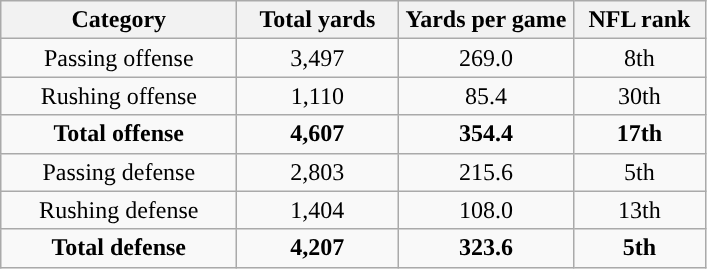<table class="wikitable" style="text-align:center">
<tr>
<th width=150px>Category</th>
<th width=100px>Total yards</th>
<th width=110px>Yards per game</th>
<th width=80px>NFL rank<br></th>
</tr>
<tr>
<td>Passing offense</td>
<td>3,497</td>
<td>269.0</td>
<td>8th</td>
</tr>
<tr>
<td>Rushing offense</td>
<td>1,110</td>
<td>85.4</td>
<td>30th</td>
</tr>
<tr>
<td><strong>Total offense</strong></td>
<td><strong>4,607</strong></td>
<td><strong>354.4</strong></td>
<td><strong>17th</strong></td>
</tr>
<tr>
<td>Passing defense</td>
<td>2,803</td>
<td>215.6</td>
<td>5th</td>
</tr>
<tr>
<td>Rushing defense</td>
<td>1,404</td>
<td>108.0</td>
<td>13th</td>
</tr>
<tr>
<td><strong>Total defense</strong></td>
<td><strong>4,207</strong></td>
<td><strong>323.6</strong></td>
<td><strong>5th</strong></td>
</tr>
</table>
